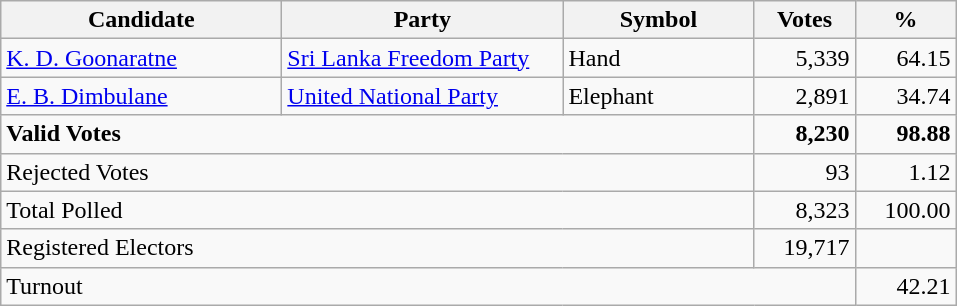<table class="wikitable" border="1" style="text-align:right;">
<tr>
<th align=left width="180">Candidate</th>
<th align=left width="180">Party</th>
<th align=left width="120">Symbol</th>
<th align=left width="60">Votes</th>
<th align=left width="60">%</th>
</tr>
<tr>
<td align=left><a href='#'>K. D. Goonaratne</a></td>
<td align=left><a href='#'>Sri Lanka Freedom Party</a></td>
<td align=left>Hand</td>
<td>5,339</td>
<td>64.15</td>
</tr>
<tr>
<td align=left><a href='#'>E. B. Dimbulane</a></td>
<td align=left><a href='#'>United National Party</a></td>
<td align=left>Elephant</td>
<td>2,891</td>
<td>34.74</td>
</tr>
<tr>
<td align=left colspan=3><strong>Valid Votes</strong></td>
<td><strong>8,230</strong></td>
<td><strong>98.88</strong></td>
</tr>
<tr>
<td align=left colspan=3>Rejected Votes</td>
<td>93</td>
<td>1.12</td>
</tr>
<tr>
<td align=left colspan=3>Total Polled</td>
<td>8,323</td>
<td>100.00</td>
</tr>
<tr>
<td align=left colspan=3>Registered Electors</td>
<td>19,717</td>
<td></td>
</tr>
<tr>
<td align=left colspan=4>Turnout</td>
<td>42.21</td>
</tr>
</table>
